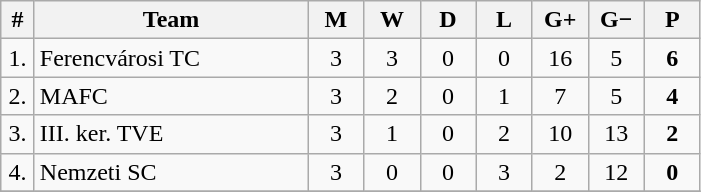<table class="wikitable" style="text-align: center;">
<tr>
<th width="15">#</th>
<th width="175">Team</th>
<th width="30">M</th>
<th width="30">W</th>
<th width="30">D</th>
<th width="30">L</th>
<th width="30">G+</th>
<th width="30">G−</th>
<th width="30">P</th>
</tr>
<tr>
<td>1.</td>
<td align="left">Ferencvárosi TC</td>
<td>3</td>
<td>3</td>
<td>0</td>
<td>0</td>
<td>16</td>
<td>5</td>
<td><strong>6</strong></td>
</tr>
<tr>
<td>2.</td>
<td align="left">MAFC</td>
<td>3</td>
<td>2</td>
<td>0</td>
<td>1</td>
<td>7</td>
<td>5</td>
<td><strong>4</strong></td>
</tr>
<tr>
<td>3.</td>
<td align="left">III. ker. TVE</td>
<td>3</td>
<td>1</td>
<td>0</td>
<td>2</td>
<td>10</td>
<td>13</td>
<td><strong>2</strong></td>
</tr>
<tr>
<td>4.</td>
<td align="left">Nemzeti SC</td>
<td>3</td>
<td>0</td>
<td>0</td>
<td>3</td>
<td>2</td>
<td>12</td>
<td><strong>0</strong></td>
</tr>
<tr>
</tr>
</table>
